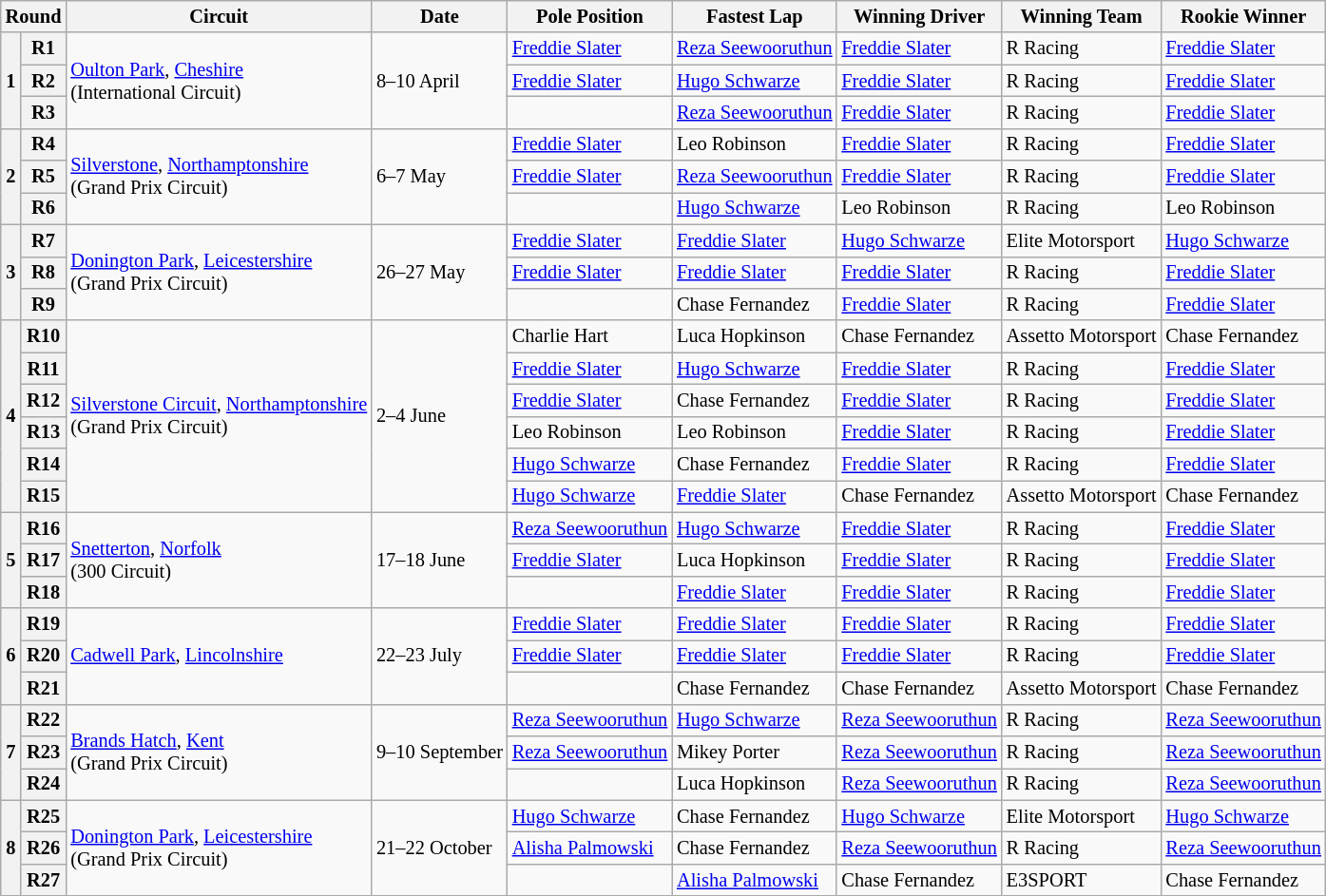<table class="wikitable" style="font-size: 85%">
<tr>
<th colspan="2">Round</th>
<th>Circuit</th>
<th>Date</th>
<th>Pole Position</th>
<th>Fastest Lap</th>
<th>Winning Driver</th>
<th>Winning Team</th>
<th>Rookie Winner</th>
</tr>
<tr>
<th rowspan="3">1</th>
<th>R1</th>
<td rowspan="3"><a href='#'>Oulton Park</a>, <a href='#'>Cheshire</a><br>(International Circuit)</td>
<td rowspan="3">8–10 April</td>
<td> <a href='#'>Freddie Slater</a></td>
<td nowrap> <a href='#'>Reza Seewooruthun</a></td>
<td> <a href='#'>Freddie Slater</a></td>
<td>R Racing</td>
<td> <a href='#'>Freddie Slater</a></td>
</tr>
<tr>
<th>R2</th>
<td> <a href='#'>Freddie Slater</a></td>
<td> <a href='#'>Hugo Schwarze</a></td>
<td> <a href='#'>Freddie Slater</a></td>
<td>R Racing</td>
<td> <a href='#'>Freddie Slater</a></td>
</tr>
<tr>
<th>R3</th>
<td></td>
<td> <a href='#'>Reza Seewooruthun</a></td>
<td> <a href='#'>Freddie Slater</a></td>
<td>R Racing</td>
<td> <a href='#'>Freddie Slater</a></td>
</tr>
<tr>
<th rowspan="3">2</th>
<th>R4</th>
<td rowspan="3"><a href='#'>Silverstone</a>, <a href='#'>Northamptonshire</a><br>(Grand Prix Circuit)</td>
<td rowspan="3">6–7 May</td>
<td> <a href='#'>Freddie Slater</a></td>
<td> Leo Robinson</td>
<td> <a href='#'>Freddie Slater</a></td>
<td>R Racing</td>
<td> <a href='#'>Freddie Slater</a></td>
</tr>
<tr>
<th>R5</th>
<td> <a href='#'>Freddie Slater</a></td>
<td> <a href='#'>Reza Seewooruthun</a></td>
<td> <a href='#'>Freddie Slater</a></td>
<td>R Racing</td>
<td> <a href='#'>Freddie Slater</a></td>
</tr>
<tr>
<th>R6</th>
<td></td>
<td> <a href='#'>Hugo Schwarze</a></td>
<td> Leo Robinson</td>
<td>R Racing</td>
<td> Leo Robinson</td>
</tr>
<tr>
<th rowspan="3">3</th>
<th>R7</th>
<td rowspan="3"><a href='#'>Donington Park</a>, <a href='#'>Leicestershire</a><br>(Grand Prix Circuit)</td>
<td rowspan="3">26–27 May</td>
<td> <a href='#'>Freddie Slater</a></td>
<td> <a href='#'>Freddie Slater</a></td>
<td> <a href='#'>Hugo Schwarze</a></td>
<td>Elite Motorsport</td>
<td> <a href='#'>Hugo Schwarze</a></td>
</tr>
<tr>
<th>R8</th>
<td> <a href='#'>Freddie Slater</a></td>
<td> <a href='#'>Freddie Slater</a></td>
<td> <a href='#'>Freddie Slater</a></td>
<td>R Racing</td>
<td> <a href='#'>Freddie Slater</a></td>
</tr>
<tr>
<th>R9</th>
<td></td>
<td> Chase Fernandez</td>
<td> <a href='#'>Freddie Slater</a></td>
<td>R Racing</td>
<td> <a href='#'>Freddie Slater</a></td>
</tr>
<tr>
<th rowspan="6">4</th>
<th>R10</th>
<td rowspan=6 nowrap><a href='#'>Silverstone Circuit</a>, <a href='#'>Northamptonshire</a><br>(Grand Prix Circuit)</td>
<td rowspan=6>2–4 June</td>
<td> Charlie Hart</td>
<td> Luca Hopkinson</td>
<td> Chase Fernandez</td>
<td>Assetto Motorsport</td>
<td> Chase Fernandez</td>
</tr>
<tr>
<th>R11</th>
<td> <a href='#'>Freddie Slater</a></td>
<td> <a href='#'>Hugo Schwarze</a></td>
<td> <a href='#'>Freddie Slater</a></td>
<td>R Racing</td>
<td> <a href='#'>Freddie Slater</a></td>
</tr>
<tr>
<th>R12</th>
<td> <a href='#'>Freddie Slater</a></td>
<td> Chase Fernandez</td>
<td> <a href='#'>Freddie Slater</a></td>
<td>R Racing</td>
<td> <a href='#'>Freddie Slater</a></td>
</tr>
<tr>
<th>R13</th>
<td> Leo Robinson</td>
<td> Leo Robinson</td>
<td> <a href='#'>Freddie Slater</a></td>
<td>R Racing</td>
<td> <a href='#'>Freddie Slater</a></td>
</tr>
<tr>
<th>R14</th>
<td> <a href='#'>Hugo Schwarze</a></td>
<td> Chase Fernandez</td>
<td> <a href='#'>Freddie Slater</a></td>
<td>R Racing</td>
<td> <a href='#'>Freddie Slater</a></td>
</tr>
<tr>
<th>R15</th>
<td> <a href='#'>Hugo Schwarze</a></td>
<td> <a href='#'>Freddie Slater</a></td>
<td> Chase Fernandez</td>
<td>Assetto Motorsport</td>
<td> Chase Fernandez</td>
</tr>
<tr>
<th rowspan="3">5</th>
<th>R16</th>
<td rowspan="3"><a href='#'>Snetterton</a>, <a href='#'>Norfolk</a><br>(300 Circuit)</td>
<td rowspan="3">17–18 June</td>
<td nowrap> <a href='#'>Reza Seewooruthun</a></td>
<td> <a href='#'>Hugo Schwarze</a></td>
<td> <a href='#'>Freddie Slater</a></td>
<td>R Racing</td>
<td> <a href='#'>Freddie Slater</a></td>
</tr>
<tr>
<th>R17</th>
<td> <a href='#'>Freddie Slater</a></td>
<td> Luca Hopkinson</td>
<td> <a href='#'>Freddie Slater</a></td>
<td>R Racing</td>
<td> <a href='#'>Freddie Slater</a></td>
</tr>
<tr>
<th>R18</th>
<td></td>
<td> <a href='#'>Freddie Slater</a></td>
<td> <a href='#'>Freddie Slater</a></td>
<td>R Racing</td>
<td> <a href='#'>Freddie Slater</a></td>
</tr>
<tr>
<th rowspan="3">6</th>
<th>R19</th>
<td rowspan="3"><a href='#'>Cadwell Park</a>, <a href='#'>Lincolnshire</a></td>
<td rowspan="3">22–23 July</td>
<td> <a href='#'>Freddie Slater</a></td>
<td> <a href='#'>Freddie Slater</a></td>
<td> <a href='#'>Freddie Slater</a></td>
<td>R Racing</td>
<td> <a href='#'>Freddie Slater</a></td>
</tr>
<tr>
<th>R20</th>
<td> <a href='#'>Freddie Slater</a></td>
<td> <a href='#'>Freddie Slater</a></td>
<td> <a href='#'>Freddie Slater</a></td>
<td>R Racing</td>
<td> <a href='#'>Freddie Slater</a></td>
</tr>
<tr>
<th>R21</th>
<td></td>
<td> Chase Fernandez</td>
<td> Chase Fernandez</td>
<td nowrap>Assetto Motorsport</td>
<td> Chase Fernandez</td>
</tr>
<tr>
<th rowspan="3">7</th>
<th>R22</th>
<td rowspan="3"><a href='#'>Brands Hatch</a>, <a href='#'>Kent</a><br>(Grand Prix Circuit)</td>
<td rowspan="3" nowrap>9–10 September</td>
<td> <a href='#'>Reza Seewooruthun</a></td>
<td> <a href='#'>Hugo Schwarze</a></td>
<td nowrap> <a href='#'>Reza Seewooruthun</a></td>
<td>R Racing</td>
<td nowrap> <a href='#'>Reza Seewooruthun</a></td>
</tr>
<tr>
<th>R23</th>
<td> <a href='#'>Reza Seewooruthun</a></td>
<td> Mikey Porter</td>
<td> <a href='#'>Reza Seewooruthun</a></td>
<td>R Racing</td>
<td> <a href='#'>Reza Seewooruthun</a></td>
</tr>
<tr>
<th>R24</th>
<td></td>
<td> Luca Hopkinson</td>
<td> <a href='#'>Reza Seewooruthun</a></td>
<td>R Racing</td>
<td> <a href='#'>Reza Seewooruthun</a></td>
</tr>
<tr>
<th rowspan="3">8</th>
<th>R25</th>
<td rowspan="3"><a href='#'>Donington Park</a>, <a href='#'>Leicestershire</a><br>(Grand Prix Circuit)</td>
<td rowspan="3">21–22 October</td>
<td> <a href='#'>Hugo Schwarze</a></td>
<td> Chase Fernandez</td>
<td> <a href='#'>Hugo Schwarze</a></td>
<td>Elite Motorsport</td>
<td> <a href='#'>Hugo Schwarze</a></td>
</tr>
<tr>
<th>R26</th>
<td> <a href='#'>Alisha Palmowski</a></td>
<td> Chase Fernandez</td>
<td> <a href='#'>Reza Seewooruthun</a></td>
<td>R Racing</td>
<td> <a href='#'>Reza Seewooruthun</a></td>
</tr>
<tr>
<th>R27</th>
<td></td>
<td> <a href='#'>Alisha Palmowski</a></td>
<td> Chase Fernandez</td>
<td>E3SPORT</td>
<td> Chase Fernandez</td>
</tr>
</table>
